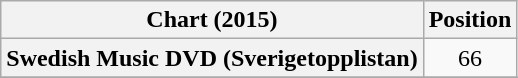<table class="wikitable sortable plainrowheaders"  style="text-align:center;">
<tr>
<th>Chart (2015)</th>
<th>Position</th>
</tr>
<tr>
<th scope="row">Swedish Music DVD (Sverigetopplistan)</th>
<td>66</td>
</tr>
<tr>
</tr>
</table>
